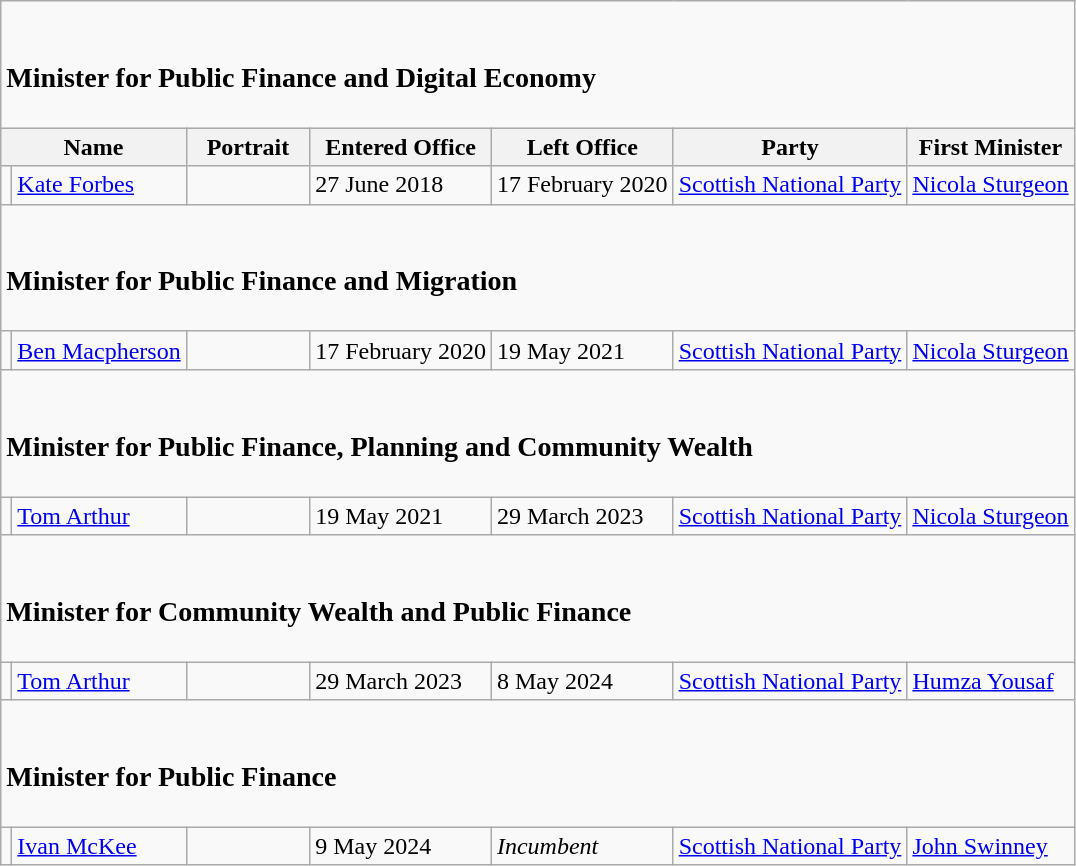<table class="wikitable" style="margin: 0 0 0 1em; background: #f9f9f9; border: 1px #aaaaaa solid; border-collapse: collapse; ">
<tr>
<td colspan="8"><br><h3>Minister for Public Finance and Digital Economy</h3></td>
</tr>
<tr>
<th colspan="2">Name</th>
<th width=75>Portrait</th>
<th>Entered Office</th>
<th>Left Office</th>
<th>Party</th>
<th>First Minister</th>
</tr>
<tr>
<td></td>
<td><a href='#'>Kate Forbes</a></td>
<td></td>
<td>27 June 2018</td>
<td>17 February 2020</td>
<td><a href='#'>Scottish National Party</a></td>
<td><a href='#'>Nicola Sturgeon</a></td>
</tr>
<tr>
<td colspan="7"><br><h3>Minister for Public Finance and Migration</h3></td>
</tr>
<tr>
<td></td>
<td><a href='#'>Ben Macpherson</a></td>
<td></td>
<td>17 February 2020</td>
<td>19 May 2021</td>
<td><a href='#'>Scottish National Party</a></td>
<td><a href='#'>Nicola Sturgeon</a></td>
</tr>
<tr>
<td colspan="7"><br><h3>Minister for Public Finance, Planning and Community Wealth</h3></td>
</tr>
<tr>
<td></td>
<td><a href='#'>Tom Arthur</a></td>
<td></td>
<td>19 May 2021</td>
<td>29 March 2023</td>
<td><a href='#'>Scottish National Party</a></td>
<td><a href='#'>Nicola Sturgeon</a></td>
</tr>
<tr>
<td colspan="7"><br><h3>Minister for Community Wealth and Public Finance</h3></td>
</tr>
<tr>
<td></td>
<td><a href='#'>Tom Arthur</a></td>
<td></td>
<td>29 March 2023</td>
<td>8 May 2024</td>
<td><a href='#'>Scottish National Party</a></td>
<td><a href='#'>Humza Yousaf</a></td>
</tr>
<tr>
<td colspan="7"><br><h3>Minister for Public Finance</h3></td>
</tr>
<tr>
<td></td>
<td><a href='#'>Ivan McKee</a></td>
<td></td>
<td>9 May 2024</td>
<td><em>Incumbent</em></td>
<td><a href='#'>Scottish National Party</a></td>
<td><a href='#'>John Swinney</a></td>
</tr>
</table>
